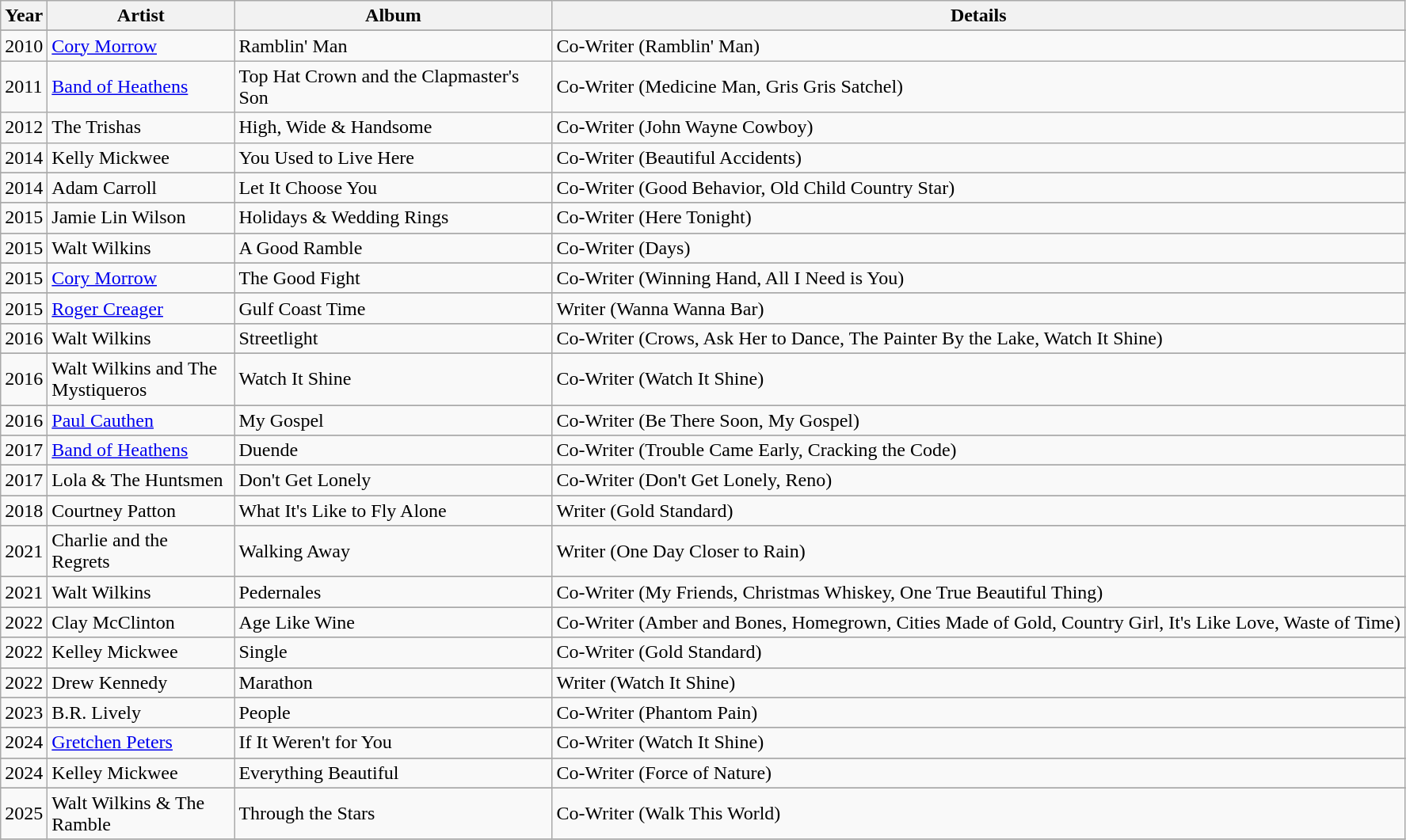<table class="wikitable">
<tr>
<th>Year</th>
<th style="width:150px;">Artist</th>
<th style="width:260px;">Album</th>
<th>Details</th>
</tr>
<tr>
</tr>
<tr>
<td>2010</td>
<td><a href='#'>Cory Morrow</a></td>
<td>Ramblin' Man</td>
<td>Co-Writer (Ramblin' Man)</td>
</tr>
<tr>
<td>2011</td>
<td><a href='#'>Band of Heathens</a></td>
<td>Top Hat Crown and the Clapmaster's Son</td>
<td>Co-Writer (Medicine Man, Gris Gris Satchel)</td>
</tr>
<tr>
<td>2012</td>
<td>The Trishas</td>
<td>High, Wide & Handsome</td>
<td>Co-Writer (John Wayne Cowboy)</td>
</tr>
<tr>
<td>2014</td>
<td>Kelly Mickwee</td>
<td>You Used to Live Here</td>
<td>Co-Writer (Beautiful Accidents)</td>
</tr>
<tr>
</tr>
<tr>
<td>2014</td>
<td>Adam Carroll</td>
<td>Let It Choose You</td>
<td>Co-Writer (Good Behavior, Old Child Country Star)</td>
</tr>
<tr>
</tr>
<tr>
<td>2015</td>
<td>Jamie Lin Wilson</td>
<td>Holidays & Wedding Rings</td>
<td>Co-Writer (Here Tonight)</td>
</tr>
<tr>
</tr>
<tr>
<td>2015</td>
<td>Walt Wilkins</td>
<td>A Good Ramble</td>
<td>Co-Writer (Days)</td>
</tr>
<tr>
</tr>
<tr>
<td>2015</td>
<td><a href='#'>Cory Morrow</a></td>
<td>The Good Fight</td>
<td>Co-Writer (Winning Hand, All I Need is You)</td>
</tr>
<tr>
</tr>
<tr>
<td>2015</td>
<td><a href='#'>Roger Creager</a></td>
<td>Gulf Coast Time</td>
<td>Writer (Wanna Wanna Bar)</td>
</tr>
<tr>
</tr>
<tr>
<td>2016</td>
<td>Walt Wilkins</td>
<td>Streetlight</td>
<td>Co-Writer (Crows, Ask Her to Dance, The Painter By the Lake, Watch It Shine)</td>
</tr>
<tr>
</tr>
<tr>
<td>2016</td>
<td>Walt Wilkins and The Mystiqueros</td>
<td>Watch It Shine</td>
<td>Co-Writer (Watch It Shine)</td>
</tr>
<tr>
</tr>
<tr>
<td>2016</td>
<td><a href='#'>Paul Cauthen</a></td>
<td>My Gospel</td>
<td>Co-Writer (Be There Soon, My Gospel)</td>
</tr>
<tr>
</tr>
<tr>
<td>2017</td>
<td><a href='#'>Band of Heathens</a></td>
<td>Duende</td>
<td>Co-Writer (Trouble Came Early, Cracking the Code)</td>
</tr>
<tr>
</tr>
<tr>
<td>2017</td>
<td>Lola & The Huntsmen</td>
<td>Don't Get Lonely</td>
<td>Co-Writer (Don't Get Lonely, Reno)</td>
</tr>
<tr>
</tr>
<tr>
<td>2018</td>
<td>Courtney Patton</td>
<td>What It's Like to Fly Alone</td>
<td>Writer (Gold Standard)</td>
</tr>
<tr>
</tr>
<tr>
<td>2021</td>
<td>Charlie and the Regrets</td>
<td>Walking Away</td>
<td>Writer (One Day Closer to Rain)</td>
</tr>
<tr>
</tr>
<tr>
<td>2021</td>
<td>Walt Wilkins</td>
<td>Pedernales</td>
<td>Co-Writer (My Friends, Christmas Whiskey, One True Beautiful Thing)</td>
</tr>
<tr>
</tr>
<tr>
<td>2022</td>
<td>Clay McClinton</td>
<td>Age Like Wine</td>
<td>Co-Writer (Amber and Bones, Homegrown, Cities Made of Gold, Country Girl, It's Like Love, Waste of Time)</td>
</tr>
<tr>
</tr>
<tr>
<td>2022</td>
<td>Kelley Mickwee</td>
<td>Single</td>
<td>Co-Writer (Gold Standard)</td>
</tr>
<tr>
</tr>
<tr>
<td>2022</td>
<td>Drew Kennedy</td>
<td>Marathon</td>
<td>Writer (Watch It Shine)</td>
</tr>
<tr>
</tr>
<tr>
<td>2023</td>
<td>B.R. Lively</td>
<td>People</td>
<td>Co-Writer (Phantom Pain)</td>
</tr>
<tr>
</tr>
<tr>
<td>2024</td>
<td><a href='#'>Gretchen Peters</a></td>
<td>If It Weren't for You</td>
<td>Co-Writer (Watch It Shine)</td>
</tr>
<tr>
</tr>
<tr>
<td>2024</td>
<td>Kelley Mickwee</td>
<td>Everything Beautiful</td>
<td>Co-Writer (Force of Nature)</td>
</tr>
<tr>
</tr>
<tr>
<td>2025</td>
<td>Walt Wilkins & The Ramble</td>
<td>Through the Stars</td>
<td>Co-Writer (Walk This World)</td>
</tr>
<tr>
</tr>
</table>
